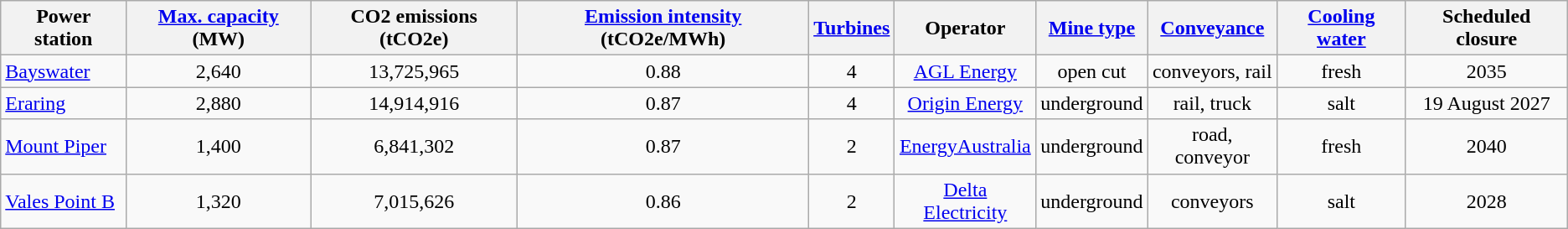<table class="wikitable sortable" style="text-align: center">
<tr>
<th>Power station</th>
<th data-sort-type="number"><a href='#'>Max. capacity</a> (MW)</th>
<th>CO2 emissions (tCO2e)</th>
<th><a href='#'>Emission intensity</a> (tCO2e/MWh)</th>
<th><a href='#'>Turbines</a></th>
<th>Operator</th>
<th><a href='#'>Mine type</a></th>
<th><a href='#'>Conveyance</a></th>
<th><a href='#'>Cooling water</a></th>
<th>Scheduled closure</th>
</tr>
<tr>
<td align="left"><a href='#'>Bayswater</a></td>
<td>2,640</td>
<td>13,725,965</td>
<td>0.88 </td>
<td>4</td>
<td><a href='#'>AGL Energy</a></td>
<td>open cut</td>
<td>conveyors, rail</td>
<td>fresh</td>
<td>2035</td>
</tr>
<tr>
<td align="left"><a href='#'>Eraring</a></td>
<td>2,880</td>
<td>14,914,916</td>
<td>0.87 </td>
<td>4</td>
<td><a href='#'>Origin Energy</a></td>
<td>underground</td>
<td>rail, truck</td>
<td>salt</td>
<td>19 August 2027</td>
</tr>
<tr>
<td align="left"><a href='#'>Mount Piper</a></td>
<td>1,400</td>
<td>6,841,302</td>
<td>0.87 </td>
<td>2</td>
<td><a href='#'>EnergyAustralia</a></td>
<td>underground</td>
<td>road, conveyor</td>
<td>fresh</td>
<td>2040</td>
</tr>
<tr>
<td align="left"><a href='#'>Vales Point B</a></td>
<td>1,320</td>
<td>7,015,626</td>
<td>0.86 </td>
<td>2</td>
<td><a href='#'>Delta Electricity</a></td>
<td>underground</td>
<td>conveyors</td>
<td>salt</td>
<td>2028</td>
</tr>
</table>
